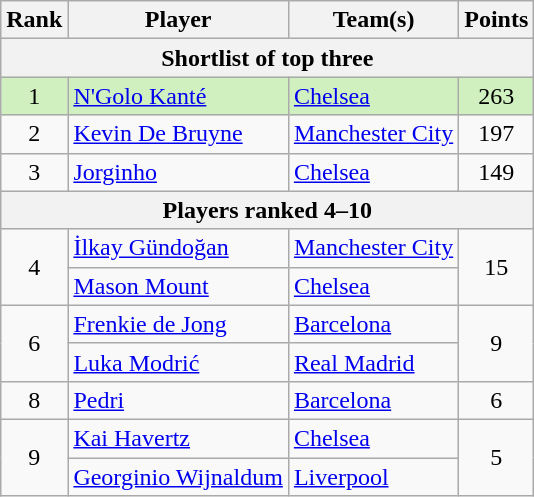<table class="wikitable" style="text-align:center">
<tr>
<th>Rank</th>
<th>Player</th>
<th>Team(s)</th>
<th>Points</th>
</tr>
<tr>
<th colspan=4>Shortlist of top three</th>
</tr>
<tr bgcolor="#D0F0C0">
<td>1</td>
<td align=left> <a href='#'>N'Golo Kanté</a></td>
<td align=left> <a href='#'>Chelsea</a></td>
<td>263</td>
</tr>
<tr>
<td>2</td>
<td align=left> <a href='#'>Kevin De Bruyne</a></td>
<td align=left> <a href='#'>Manchester City</a></td>
<td>197</td>
</tr>
<tr>
<td>3</td>
<td align=left> <a href='#'>Jorginho</a></td>
<td align=left> <a href='#'>Chelsea</a></td>
<td>149</td>
</tr>
<tr>
<th colspan=4>Players ranked 4–10</th>
</tr>
<tr>
<td rowspan=2>4</td>
<td align=left> <a href='#'>İlkay Gündoğan</a></td>
<td align=left> <a href='#'>Manchester City</a></td>
<td rowspan=2>15</td>
</tr>
<tr>
<td align=left> <a href='#'>Mason Mount</a></td>
<td align=left> <a href='#'>Chelsea</a></td>
</tr>
<tr>
<td rowspan=2>6</td>
<td align=left> <a href='#'>Frenkie de Jong</a></td>
<td align=left> <a href='#'>Barcelona</a></td>
<td rowspan=2>9</td>
</tr>
<tr>
<td align=left> <a href='#'>Luka Modrić</a></td>
<td align=left> <a href='#'>Real Madrid</a></td>
</tr>
<tr>
<td>8</td>
<td align=left> <a href='#'>Pedri</a></td>
<td align=left> <a href='#'>Barcelona</a></td>
<td>6</td>
</tr>
<tr>
<td rowspan=2>9</td>
<td align=left> <a href='#'>Kai Havertz</a></td>
<td align=left> <a href='#'>Chelsea</a></td>
<td rowspan=2>5</td>
</tr>
<tr>
<td align=left> <a href='#'>Georginio Wijnaldum</a></td>
<td align=left> <a href='#'>Liverpool</a></td>
</tr>
</table>
